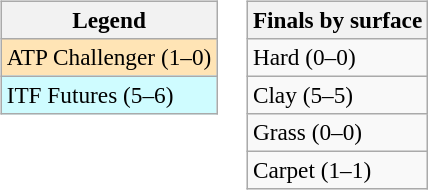<table>
<tr valign=top>
<td><br><table class=wikitable style=font-size:97%>
<tr>
<th>Legend</th>
</tr>
<tr bgcolor=moccasin>
<td>ATP Challenger (1–0)</td>
</tr>
<tr bgcolor=cffcff>
<td>ITF Futures (5–6)</td>
</tr>
</table>
</td>
<td><br><table class=wikitable style=font-size:97%>
<tr>
<th>Finals by surface</th>
</tr>
<tr>
<td>Hard (0–0)</td>
</tr>
<tr>
<td>Clay (5–5)</td>
</tr>
<tr>
<td>Grass (0–0)</td>
</tr>
<tr>
<td>Carpet (1–1)</td>
</tr>
</table>
</td>
</tr>
</table>
